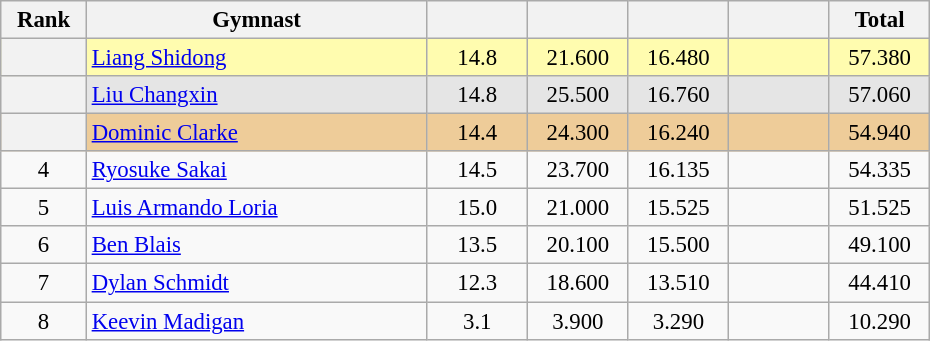<table class="wikitable sortable" style="text-align:center; font-size:95%">
<tr>
<th scope="col" style="width:50px;">Rank</th>
<th scope="col" style="width:220px;">Gymnast</th>
<th scope="col" style="width:60px;"></th>
<th scope="col" style="width:60px;"></th>
<th scopre="col" style="width:60px;"></th>
<th scope="col" style="width: 60px;"></th>
<th scope="col" style="width:60px;">Total</th>
</tr>
<tr style="background:#fffcaf;">
<th scope=row style="text-align:center"></th>
<td style="text-align:left;"><a href='#'>Liang Shidong</a><br></td>
<td>14.8</td>
<td>21.600</td>
<td>16.480</td>
<td></td>
<td>57.380</td>
</tr>
<tr style="background:#e5e5e5;">
<th scope=row style="text-align:center"></th>
<td style="text-align:left;"><a href='#'>Liu Changxin</a><br></td>
<td>14.8</td>
<td>25.500</td>
<td>16.760</td>
<td></td>
<td>57.060</td>
</tr>
<tr style="background:#ec9;">
<th scope=row style="text-align:center"></th>
<td style="text-align:left;"><a href='#'>Dominic Clarke</a><br></td>
<td>14.4</td>
<td>24.300</td>
<td>16.240</td>
<td></td>
<td>54.940</td>
</tr>
<tr>
<td scope=row style="text-align:center">4</td>
<td style="text-align:left;"><a href='#'>Ryosuke Sakai</a><br></td>
<td>14.5</td>
<td>23.700</td>
<td>16.135</td>
<td></td>
<td>54.335</td>
</tr>
<tr>
<td scope=row style="text-align:center">5</td>
<td style="text-align:left;"><a href='#'>Luis Armando Loria</a><br></td>
<td>15.0</td>
<td>21.000</td>
<td>15.525</td>
<td></td>
<td>51.525</td>
</tr>
<tr>
<td scope=row style="text-align:center">6</td>
<td style="text-align:left;"><a href='#'>Ben Blais</a><br></td>
<td>13.5</td>
<td>20.100</td>
<td>15.500</td>
<td></td>
<td>49.100</td>
</tr>
<tr>
<td scope=row style="text-align:center">7</td>
<td style="text-align:left;"><a href='#'>Dylan Schmidt</a><br></td>
<td>12.3</td>
<td>18.600</td>
<td>13.510</td>
<td></td>
<td>44.410</td>
</tr>
<tr>
<td scope=row style="text-align:center">8</td>
<td style="text-align:left;"><a href='#'>Keevin Madigan</a><br></td>
<td>3.1</td>
<td>3.900</td>
<td>3.290</td>
<td></td>
<td>10.290</td>
</tr>
</table>
